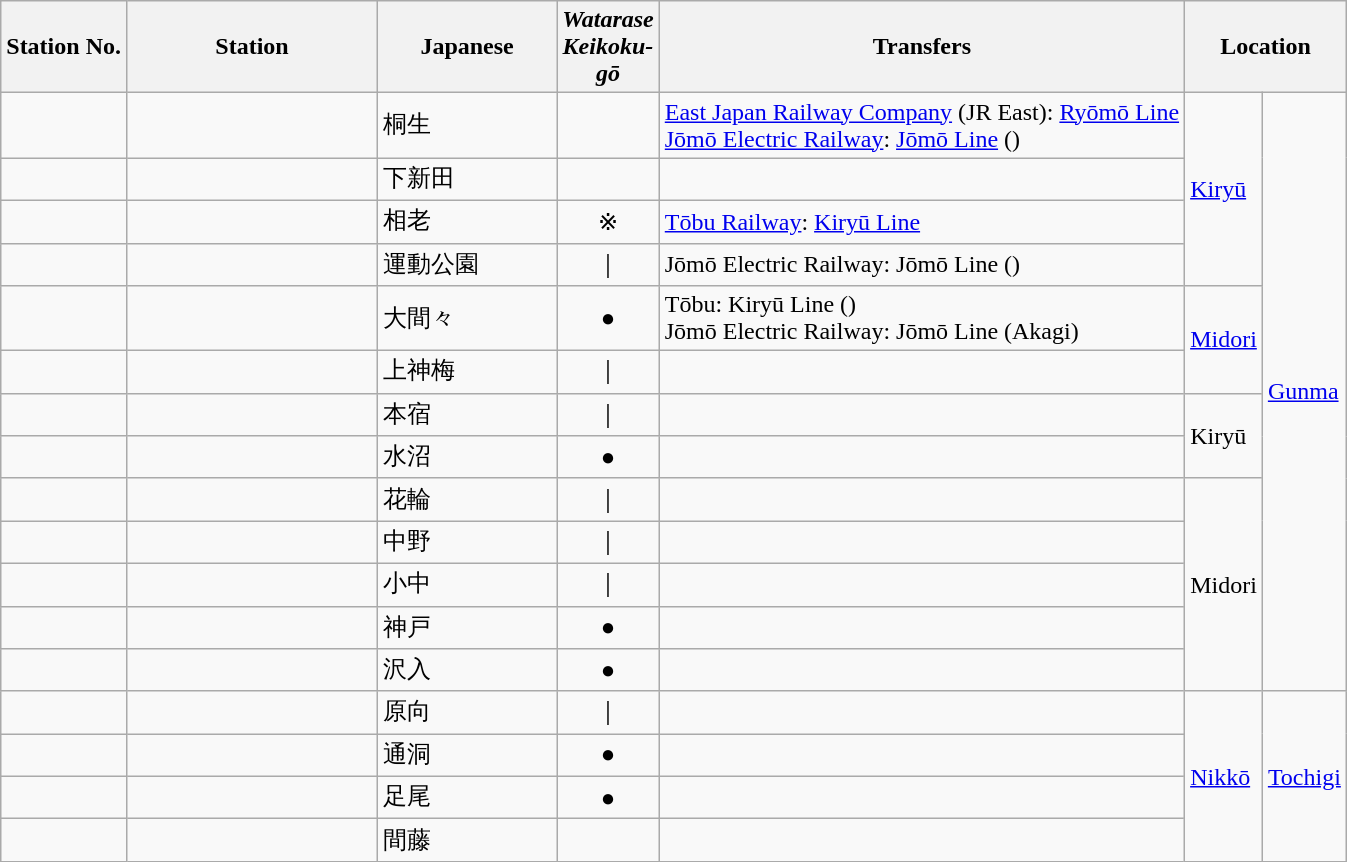<table class="wikitable" rules="all">
<tr>
<th>Station No.</th>
<th style="width:10em;">Station</th>
<th style="width:7em;">Japanese</th>
<th style="width:2em;"><em>Watarase Keikoku-gō</em></th>
<th>Transfers</th>
<th colspan="2">Location</th>
</tr>
<tr>
<td></td>
<td></td>
<td>桐生</td>
<td> </td>
<td><a href='#'>East Japan Railway Company</a> (JR East): <a href='#'>Ryōmō Line</a><br><a href='#'>Jōmō Electric Railway</a>: <a href='#'>Jōmō Line</a> ()</td>
<td rowspan="4"><a href='#'>Kiryū</a></td>
<td rowspan="13"><a href='#'>Gunma</a></td>
</tr>
<tr>
<td></td>
<td></td>
<td>下新田</td>
<td> </td>
<td> </td>
</tr>
<tr>
<td></td>
<td></td>
<td>相老</td>
<td style="text-align:center;">※</td>
<td><a href='#'>Tōbu Railway</a>: <a href='#'>Kiryū Line</a></td>
</tr>
<tr>
<td></td>
<td></td>
<td>運動公園</td>
<td style="text-align:center;">｜</td>
<td>Jōmō Electric Railway: Jōmō Line ()</td>
</tr>
<tr>
<td></td>
<td></td>
<td>大間々</td>
<td style="text-align:center;">●</td>
<td>Tōbu: Kiryū Line ()<br>Jōmō Electric Railway: Jōmō Line (Akagi)</td>
<td rowspan="2"><a href='#'>Midori</a></td>
</tr>
<tr>
<td></td>
<td></td>
<td>上神梅</td>
<td style="text-align:center;">｜</td>
<td> </td>
</tr>
<tr>
<td></td>
<td></td>
<td>本宿</td>
<td style="text-align:center;">｜</td>
<td> </td>
<td rowspan="2">Kiryū</td>
</tr>
<tr>
<td></td>
<td></td>
<td>水沼</td>
<td style="text-align:center;">●</td>
<td> </td>
</tr>
<tr>
<td></td>
<td></td>
<td>花輪</td>
<td style="text-align:center;">｜</td>
<td> </td>
<td rowspan="5">Midori</td>
</tr>
<tr>
<td></td>
<td></td>
<td>中野</td>
<td style="text-align:center;">｜</td>
<td> </td>
</tr>
<tr>
<td></td>
<td></td>
<td>小中</td>
<td style="text-align:center;">｜</td>
<td> </td>
</tr>
<tr>
<td></td>
<td></td>
<td>神戸</td>
<td style="text-align:center;">●</td>
<td> </td>
</tr>
<tr>
<td></td>
<td></td>
<td>沢入</td>
<td style="text-align:center;">●</td>
<td> </td>
</tr>
<tr>
<td></td>
<td></td>
<td>原向</td>
<td style="text-align:center;">｜</td>
<td> </td>
<td rowspan="4"><a href='#'>Nikkō</a></td>
<td rowspan="4"><a href='#'>Tochigi</a></td>
</tr>
<tr>
<td></td>
<td></td>
<td>通洞</td>
<td style="text-align:center;">●</td>
<td> </td>
</tr>
<tr>
<td></td>
<td></td>
<td>足尾</td>
<td style="text-align:center;">●</td>
<td> </td>
</tr>
<tr>
<td></td>
<td></td>
<td>間藤</td>
<td> </td>
<td> </td>
</tr>
</table>
